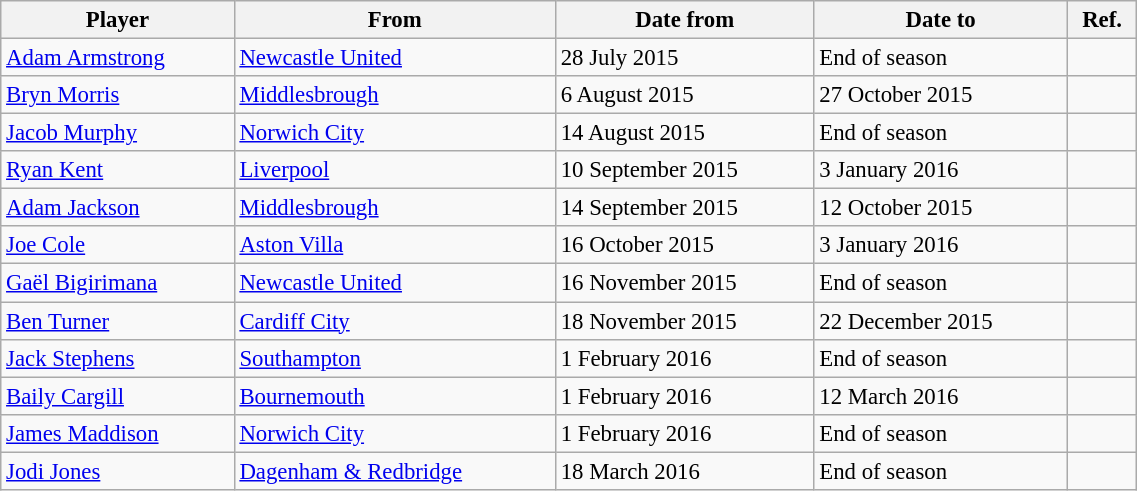<table class="wikitable sortable" style="text-align:center; font-size:95%;width:60%; text-align:left">
<tr>
<th>Player</th>
<th>From</th>
<th>Date from</th>
<th>Date to</th>
<th>Ref.</th>
</tr>
<tr>
<td> <a href='#'>Adam Armstrong</a></td>
<td> <a href='#'>Newcastle United</a></td>
<td>28 July 2015</td>
<td>End of season</td>
<td></td>
</tr>
<tr>
<td> <a href='#'>Bryn Morris</a></td>
<td> <a href='#'>Middlesbrough</a></td>
<td>6 August 2015</td>
<td>27 October 2015</td>
<td></td>
</tr>
<tr>
<td> <a href='#'>Jacob Murphy</a></td>
<td> <a href='#'>Norwich City</a></td>
<td>14 August 2015</td>
<td>End of season</td>
<td></td>
</tr>
<tr>
<td> <a href='#'>Ryan Kent</a></td>
<td> <a href='#'>Liverpool</a></td>
<td>10 September 2015</td>
<td>3 January 2016</td>
<td></td>
</tr>
<tr>
<td> <a href='#'>Adam Jackson</a></td>
<td> <a href='#'>Middlesbrough</a></td>
<td>14 September 2015</td>
<td>12 October 2015</td>
<td></td>
</tr>
<tr>
<td> <a href='#'>Joe Cole</a></td>
<td> <a href='#'>Aston Villa</a></td>
<td>16 October 2015</td>
<td>3 January 2016</td>
<td></td>
</tr>
<tr>
<td> <a href='#'>Gaël Bigirimana</a></td>
<td> <a href='#'>Newcastle United</a></td>
<td>16 November 2015</td>
<td>End of season</td>
<td></td>
</tr>
<tr>
<td> <a href='#'>Ben Turner</a></td>
<td> <a href='#'>Cardiff City</a></td>
<td>18 November 2015</td>
<td>22 December 2015</td>
<td></td>
</tr>
<tr>
<td> <a href='#'>Jack Stephens</a></td>
<td> <a href='#'>Southampton</a></td>
<td>1 February 2016</td>
<td>End of season</td>
<td></td>
</tr>
<tr>
<td> <a href='#'>Baily Cargill</a></td>
<td> <a href='#'>Bournemouth</a></td>
<td>1 February 2016</td>
<td>12 March 2016</td>
<td></td>
</tr>
<tr>
<td> <a href='#'>James Maddison</a></td>
<td> <a href='#'>Norwich City</a></td>
<td>1 February 2016</td>
<td>End of season</td>
<td></td>
</tr>
<tr>
<td> <a href='#'>Jodi Jones</a></td>
<td> <a href='#'>Dagenham & Redbridge</a></td>
<td>18 March 2016</td>
<td>End of season</td>
<td></td>
</tr>
</table>
